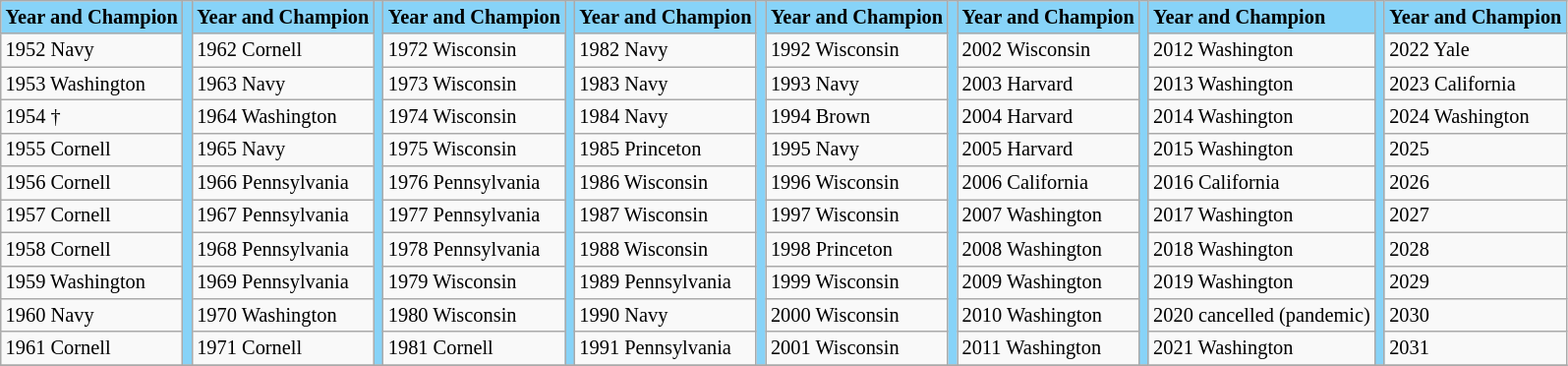<table class="wikitable" style="font-size:85%;">
<tr ! style="background-color: #87D3F8;">
<td><strong>Year and Champion</strong></td>
<td rowspan=11></td>
<td><strong>Year and Champion</strong></td>
<td rowspan=11></td>
<td><strong>Year and Champion</strong></td>
<td rowspan=11></td>
<td><strong>Year and Champion</strong></td>
<td rowspan=11></td>
<td><strong>Year and Champion</strong></td>
<td rowspan=11></td>
<td><strong>Year and Champion</strong></td>
<td rowspan=11></td>
<td><strong>Year and Champion</strong></td>
<td rowspan=11></td>
<td><strong>Year and Champion</strong></td>
</tr>
<tr --->
<td>1952 Navy</td>
<td>1962 Cornell</td>
<td>1972 Wisconsin</td>
<td>1982 Navy</td>
<td>1992 Wisconsin</td>
<td>2002 Wisconsin</td>
<td>2012 Washington</td>
<td>2022 Yale</td>
</tr>
<tr --->
<td>1953 Washington</td>
<td>1963 Navy</td>
<td>1973 Wisconsin</td>
<td>1983 Navy</td>
<td>1993 Navy</td>
<td>2003 Harvard</td>
<td>2013 Washington</td>
<td>2023 California</td>
</tr>
<tr --->
<td>1954 †</td>
<td>1964 Washington</td>
<td>1974 Wisconsin</td>
<td>1984 Navy</td>
<td>1994 Brown</td>
<td>2004 Harvard</td>
<td>2014 Washington</td>
<td>2024 Washington</td>
</tr>
<tr --->
<td>1955 Cornell</td>
<td>1965 Navy</td>
<td>1975 Wisconsin</td>
<td>1985 Princeton</td>
<td>1995 Navy</td>
<td>2005 Harvard</td>
<td>2015 Washington</td>
<td>2025</td>
</tr>
<tr --->
<td>1956 Cornell</td>
<td>1966 Pennsylvania</td>
<td>1976 Pennsylvania</td>
<td>1986 Wisconsin</td>
<td>1996 Wisconsin</td>
<td>2006 California</td>
<td>2016 California</td>
<td>2026</td>
</tr>
<tr --->
<td>1957 Cornell</td>
<td>1967 Pennsylvania</td>
<td>1977 Pennsylvania</td>
<td>1987 Wisconsin</td>
<td>1997 Wisconsin</td>
<td>2007 Washington</td>
<td>2017 Washington</td>
<td>2027</td>
</tr>
<tr --->
<td>1958 Cornell</td>
<td>1968 Pennsylvania</td>
<td>1978 Pennsylvania</td>
<td>1988 Wisconsin</td>
<td>1998 Princeton</td>
<td>2008 Washington</td>
<td>2018 Washington</td>
<td>2028</td>
</tr>
<tr --->
<td>1959 Washington</td>
<td>1969 Pennsylvania</td>
<td>1979 Wisconsin</td>
<td>1989 Pennsylvania</td>
<td>1999 Wisconsin</td>
<td>2009 Washington</td>
<td>2019 Washington</td>
<td>2029</td>
</tr>
<tr --->
<td>1960 Navy</td>
<td>1970 Washington</td>
<td>1980 Wisconsin</td>
<td>1990 Navy</td>
<td>2000 Wisconsin</td>
<td>2010 Washington</td>
<td>2020 cancelled (pandemic)</td>
<td>2030</td>
</tr>
<tr --->
<td>1961 Cornell</td>
<td>1971 Cornell</td>
<td>1981 Cornell</td>
<td>1991 Pennsylvania</td>
<td>2001 Wisconsin</td>
<td>2011 Washington</td>
<td>2021 Washington</td>
<td>2031</td>
</tr>
<tr --->
</tr>
</table>
